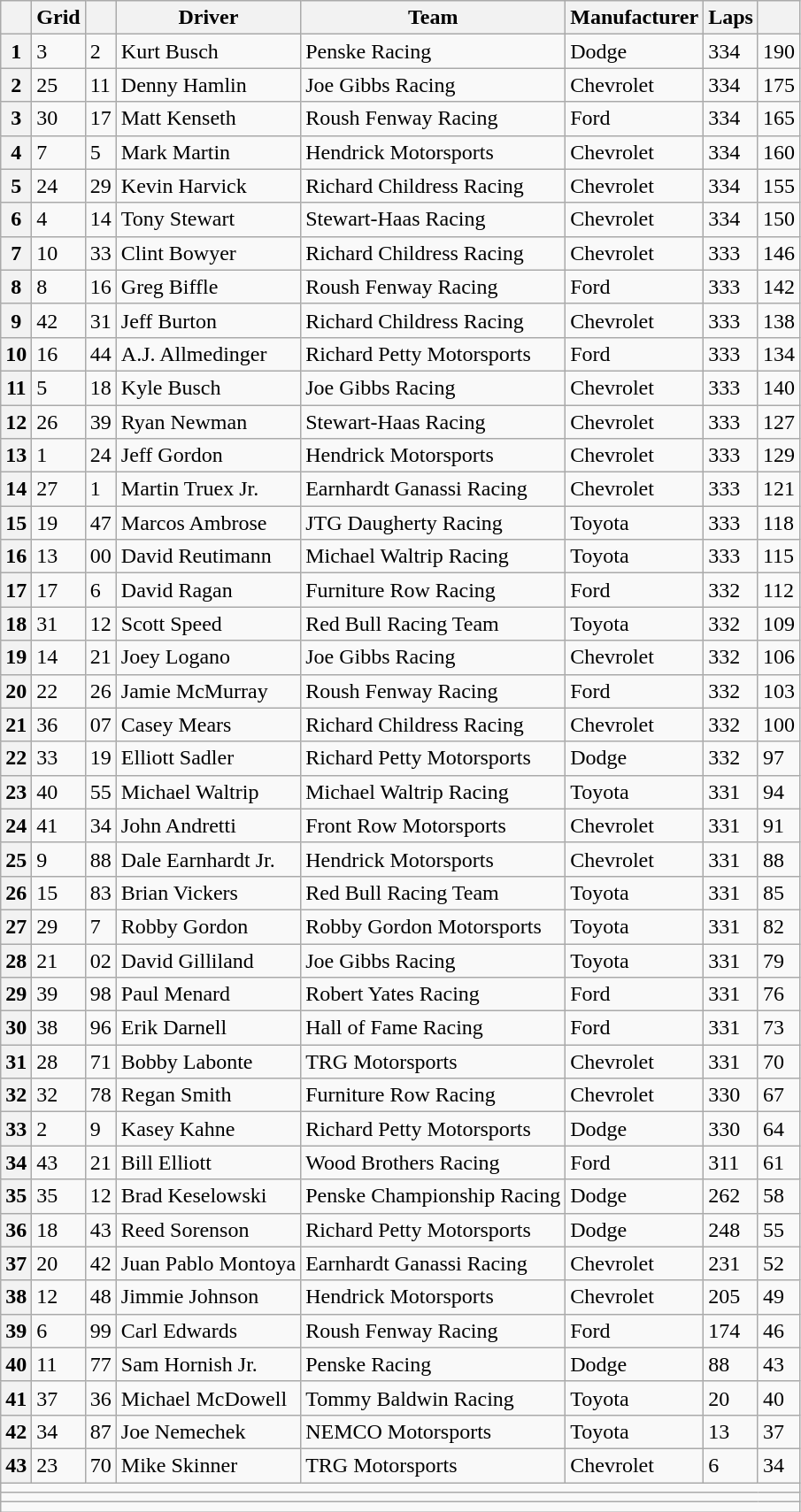<table class="wikitable">
<tr>
<th scope="col"></th>
<th scope="col">Grid</th>
<th scope="col"></th>
<th scope="col">Driver</th>
<th scope="col">Team</th>
<th scope="col">Manufacturer</th>
<th scope="col">Laps</th>
<th scope="col"></th>
</tr>
<tr>
<th scope="row">1</th>
<td>3</td>
<td>2</td>
<td>Kurt Busch</td>
<td>Penske Racing</td>
<td>Dodge</td>
<td>334</td>
<td>190</td>
</tr>
<tr>
<th scope="row">2</th>
<td>25</td>
<td>11</td>
<td>Denny Hamlin</td>
<td>Joe Gibbs Racing</td>
<td>Chevrolet</td>
<td>334</td>
<td>175</td>
</tr>
<tr>
<th scope="row">3</th>
<td>30</td>
<td>17</td>
<td>Matt Kenseth</td>
<td>Roush Fenway Racing</td>
<td>Ford</td>
<td>334</td>
<td>165</td>
</tr>
<tr>
<th scope="row">4</th>
<td>7</td>
<td>5</td>
<td>Mark Martin</td>
<td>Hendrick Motorsports</td>
<td>Chevrolet</td>
<td>334</td>
<td>160</td>
</tr>
<tr>
<th scope="row">5</th>
<td>24</td>
<td>29</td>
<td>Kevin Harvick</td>
<td>Richard Childress Racing</td>
<td>Chevrolet</td>
<td>334</td>
<td>155</td>
</tr>
<tr>
<th scope="row">6</th>
<td>4</td>
<td>14</td>
<td>Tony Stewart</td>
<td>Stewart-Haas Racing</td>
<td>Chevrolet</td>
<td>334</td>
<td>150</td>
</tr>
<tr>
<th scope="row">7</th>
<td>10</td>
<td>33</td>
<td>Clint Bowyer</td>
<td>Richard Childress Racing</td>
<td>Chevrolet</td>
<td>333</td>
<td>146</td>
</tr>
<tr>
<th scope="row">8</th>
<td>8</td>
<td>16</td>
<td>Greg Biffle</td>
<td>Roush Fenway Racing</td>
<td>Ford</td>
<td>333</td>
<td>142</td>
</tr>
<tr>
<th scope="row">9</th>
<td>42</td>
<td>31</td>
<td>Jeff Burton</td>
<td>Richard Childress Racing</td>
<td>Chevrolet</td>
<td>333</td>
<td>138</td>
</tr>
<tr>
<th scope="row">10</th>
<td>16</td>
<td>44</td>
<td>A.J. Allmedinger</td>
<td>Richard Petty Motorsports</td>
<td>Ford</td>
<td>333</td>
<td>134</td>
</tr>
<tr>
<th scope="row">11</th>
<td>5</td>
<td>18</td>
<td>Kyle Busch</td>
<td>Joe Gibbs Racing</td>
<td>Chevrolet</td>
<td>333</td>
<td>140</td>
</tr>
<tr>
<th scope="row">12</th>
<td>26</td>
<td>39</td>
<td>Ryan Newman</td>
<td>Stewart-Haas Racing</td>
<td>Chevrolet</td>
<td>333</td>
<td>127</td>
</tr>
<tr>
<th scope="row">13</th>
<td>1</td>
<td>24</td>
<td>Jeff Gordon</td>
<td>Hendrick Motorsports</td>
<td>Chevrolet</td>
<td>333</td>
<td>129</td>
</tr>
<tr>
<th scope="row">14</th>
<td>27</td>
<td>1</td>
<td>Martin Truex Jr.</td>
<td>Earnhardt Ganassi Racing</td>
<td>Chevrolet</td>
<td>333</td>
<td>121</td>
</tr>
<tr>
<th scope="row">15</th>
<td>19</td>
<td>47</td>
<td>Marcos Ambrose</td>
<td>JTG Daugherty Racing</td>
<td>Toyota</td>
<td>333</td>
<td>118</td>
</tr>
<tr>
<th scope="row">16</th>
<td>13</td>
<td>00</td>
<td>David Reutimann</td>
<td>Michael Waltrip Racing</td>
<td>Toyota</td>
<td>333</td>
<td>115</td>
</tr>
<tr>
<th scope="row">17</th>
<td>17</td>
<td>6</td>
<td>David Ragan</td>
<td>Furniture Row Racing</td>
<td>Ford</td>
<td>332</td>
<td>112</td>
</tr>
<tr>
<th scope="row">18</th>
<td>31</td>
<td>12</td>
<td>Scott Speed</td>
<td>Red Bull Racing Team</td>
<td>Toyota</td>
<td>332</td>
<td>109</td>
</tr>
<tr>
<th scope="row">19</th>
<td>14</td>
<td>21</td>
<td>Joey Logano</td>
<td>Joe Gibbs Racing</td>
<td>Chevrolet</td>
<td>332</td>
<td>106</td>
</tr>
<tr>
<th scope="row">20</th>
<td>22</td>
<td>26</td>
<td>Jamie McMurray</td>
<td>Roush Fenway Racing</td>
<td>Ford</td>
<td>332</td>
<td>103</td>
</tr>
<tr>
<th scope="row">21</th>
<td>36</td>
<td>07</td>
<td>Casey Mears</td>
<td>Richard Childress Racing</td>
<td>Chevrolet</td>
<td>332</td>
<td>100</td>
</tr>
<tr>
<th scope="row">22</th>
<td>33</td>
<td>19</td>
<td>Elliott Sadler</td>
<td>Richard Petty Motorsports</td>
<td>Dodge</td>
<td>332</td>
<td>97</td>
</tr>
<tr>
<th scope="row">23</th>
<td>40</td>
<td>55</td>
<td>Michael Waltrip</td>
<td>Michael Waltrip Racing</td>
<td>Toyota</td>
<td>331</td>
<td>94</td>
</tr>
<tr>
<th scope="row">24</th>
<td>41</td>
<td>34</td>
<td>John Andretti</td>
<td>Front Row Motorsports</td>
<td>Chevrolet</td>
<td>331</td>
<td>91</td>
</tr>
<tr>
<th scope="row">25</th>
<td>9</td>
<td>88</td>
<td>Dale Earnhardt Jr.</td>
<td>Hendrick Motorsports</td>
<td>Chevrolet</td>
<td>331</td>
<td>88</td>
</tr>
<tr>
<th scope="row">26</th>
<td>15</td>
<td>83</td>
<td>Brian Vickers</td>
<td>Red Bull Racing Team</td>
<td>Toyota</td>
<td>331</td>
<td>85</td>
</tr>
<tr>
<th scope="row">27</th>
<td>29</td>
<td>7</td>
<td>Robby Gordon</td>
<td>Robby Gordon Motorsports</td>
<td>Toyota</td>
<td>331</td>
<td>82</td>
</tr>
<tr>
<th scope="row">28</th>
<td>21</td>
<td>02</td>
<td>David Gilliland</td>
<td>Joe Gibbs Racing</td>
<td>Toyota</td>
<td>331</td>
<td>79</td>
</tr>
<tr>
<th scope="row">29</th>
<td>39</td>
<td>98</td>
<td>Paul Menard</td>
<td>Robert Yates Racing</td>
<td>Ford</td>
<td>331</td>
<td>76</td>
</tr>
<tr>
<th scope="row">30</th>
<td>38</td>
<td>96</td>
<td>Erik Darnell</td>
<td>Hall of Fame Racing</td>
<td>Ford</td>
<td>331</td>
<td>73</td>
</tr>
<tr>
<th scope="row">31</th>
<td>28</td>
<td>71</td>
<td>Bobby Labonte</td>
<td>TRG Motorsports</td>
<td>Chevrolet</td>
<td>331</td>
<td>70</td>
</tr>
<tr>
<th scope="row">32</th>
<td>32</td>
<td>78</td>
<td>Regan Smith</td>
<td>Furniture Row Racing</td>
<td>Chevrolet</td>
<td>330</td>
<td>67</td>
</tr>
<tr>
<th scope="row">33</th>
<td>2</td>
<td>9</td>
<td>Kasey Kahne</td>
<td>Richard Petty Motorsports</td>
<td>Dodge</td>
<td>330</td>
<td>64</td>
</tr>
<tr>
<th scope="row">34</th>
<td>43</td>
<td>21</td>
<td>Bill Elliott</td>
<td>Wood Brothers Racing</td>
<td>Ford</td>
<td>311</td>
<td>61</td>
</tr>
<tr>
<th scope="row">35</th>
<td>35</td>
<td>12</td>
<td>Brad Keselowski</td>
<td>Penske Championship Racing</td>
<td>Dodge</td>
<td>262</td>
<td>58</td>
</tr>
<tr>
<th scope="row">36</th>
<td>18</td>
<td>43</td>
<td>Reed Sorenson</td>
<td>Richard Petty Motorsports</td>
<td>Dodge</td>
<td>248</td>
<td>55</td>
</tr>
<tr>
<th scope="row">37</th>
<td>20</td>
<td>42</td>
<td>Juan Pablo Montoya</td>
<td>Earnhardt Ganassi Racing</td>
<td>Chevrolet</td>
<td>231</td>
<td>52</td>
</tr>
<tr>
<th scope="row">38</th>
<td>12</td>
<td>48</td>
<td>Jimmie Johnson</td>
<td>Hendrick Motorsports</td>
<td>Chevrolet</td>
<td>205</td>
<td>49</td>
</tr>
<tr>
<th scope="row">39</th>
<td>6</td>
<td>99</td>
<td>Carl Edwards</td>
<td>Roush Fenway Racing</td>
<td>Ford</td>
<td>174</td>
<td>46</td>
</tr>
<tr>
<th scope="row">40</th>
<td>11</td>
<td>77</td>
<td>Sam Hornish Jr.</td>
<td>Penske Racing</td>
<td>Dodge</td>
<td>88</td>
<td>43</td>
</tr>
<tr>
<th scope="row">41</th>
<td>37</td>
<td>36</td>
<td>Michael McDowell</td>
<td>Tommy Baldwin Racing</td>
<td>Toyota</td>
<td>20</td>
<td>40</td>
</tr>
<tr>
<th scope="row">42</th>
<td>34</td>
<td>87</td>
<td>Joe Nemechek</td>
<td>NEMCO Motorsports</td>
<td>Toyota</td>
<td>13</td>
<td>37</td>
</tr>
<tr>
<th scope="row">43</th>
<td>23</td>
<td>70</td>
<td>Mike Skinner</td>
<td>TRG Motorsports</td>
<td>Chevrolet</td>
<td>6</td>
<td>34</td>
</tr>
<tr class="sortbottom">
<td colspan="8"></td>
</tr>
<tr class="sortbottom">
<td colspan="8"></td>
</tr>
<tr class="sortbottom">
<td colspan="8"></td>
</tr>
</table>
